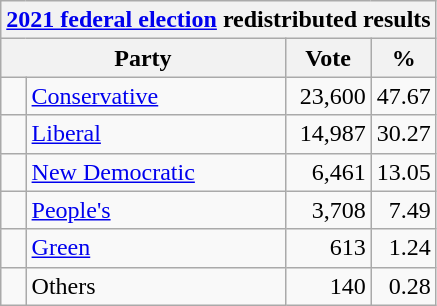<table class="wikitable">
<tr>
<th colspan="4"><a href='#'>2021 federal election</a> redistributed results</th>
</tr>
<tr>
<th bgcolor="#DDDDFF" width="130px" colspan="2">Party</th>
<th bgcolor="#DDDDFF" width="50px">Vote</th>
<th bgcolor="#DDDDFF" width="30px">%</th>
</tr>
<tr>
<td> </td>
<td><a href='#'>Conservative</a></td>
<td align=right>23,600</td>
<td align=right>47.67</td>
</tr>
<tr>
<td> </td>
<td><a href='#'>Liberal</a></td>
<td align=right>14,987</td>
<td align=right>30.27</td>
</tr>
<tr>
<td> </td>
<td><a href='#'>New Democratic</a></td>
<td align=right>6,461</td>
<td align=right>13.05</td>
</tr>
<tr>
<td> </td>
<td><a href='#'>People's</a></td>
<td align=right>3,708</td>
<td align=right>7.49</td>
</tr>
<tr>
<td> </td>
<td><a href='#'>Green</a></td>
<td align=right>613</td>
<td align=right>1.24</td>
</tr>
<tr>
<td> </td>
<td>Others</td>
<td align=right>140</td>
<td align=right>0.28</td>
</tr>
</table>
